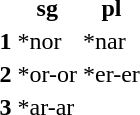<table>
<tr>
<th></th>
<th>sg</th>
<th>pl</th>
</tr>
<tr>
<th>1</th>
<td>*nor</td>
<td>*nar</td>
</tr>
<tr>
<th>2</th>
<td>*or-or</td>
<td>*er-er</td>
</tr>
<tr>
<th>3</th>
<td>*ar-ar</td>
<td></td>
</tr>
</table>
